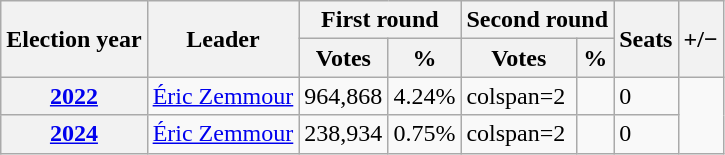<table class="wikitable">
<tr>
<th rowspan="2">Election year</th>
<th rowspan="2">Leader</th>
<th colspan="2">First round</th>
<th colspan="2">Second round</th>
<th rowspan="2">Seats</th>
<th rowspan="2">+/−</th>
</tr>
<tr>
<th>Votes</th>
<th>%</th>
<th>Votes</th>
<th>%</th>
</tr>
<tr>
<th><a href='#'>2022</a></th>
<td><a href='#'>Éric Zemmour</a></td>
<td>964,868</td>
<td>4.24%</td>
<td>colspan=2 </td>
<td></td>
<td>0</td>
</tr>
<tr>
<th><a href='#'>2024</a></th>
<td><a href='#'>Éric Zemmour</a></td>
<td>238,934</td>
<td>0.75%</td>
<td>colspan=2 </td>
<td></td>
<td>0</td>
</tr>
</table>
